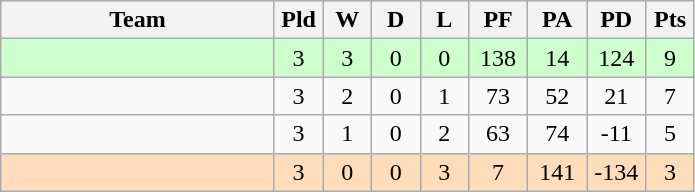<table class="wikitable" style="text-align:center;">
<tr>
<th width=175>Team</th>
<th width=25 abbr="Played">Pld</th>
<th width=25 abbr="Won">W</th>
<th width=25 abbr="Drawn">D</th>
<th width=25 abbr="Lost">L</th>
<th width=32 abbr="Points for">PF</th>
<th width=32 abbr="Points against">PA</th>
<th width=32 abbr="Points difference">PD</th>
<th width=25 abbr="Points">Pts</th>
</tr>
<tr bgcolor="#ccffcc">
<td align=left></td>
<td>3</td>
<td>3</td>
<td>0</td>
<td>0</td>
<td>138</td>
<td>14</td>
<td>124</td>
<td>9</td>
</tr>
<tr>
<td align=left></td>
<td>3</td>
<td>2</td>
<td>0</td>
<td>1</td>
<td>73</td>
<td>52</td>
<td>21</td>
<td>7</td>
</tr>
<tr>
<td align=left></td>
<td>3</td>
<td>1</td>
<td>0</td>
<td>2</td>
<td>63</td>
<td>74</td>
<td>-11</td>
<td>5</td>
</tr>
<tr bgcolor="#ffddbb">
<td align=left></td>
<td>3</td>
<td>0</td>
<td>0</td>
<td>3</td>
<td>7</td>
<td>141</td>
<td>-134</td>
<td>3</td>
</tr>
</table>
